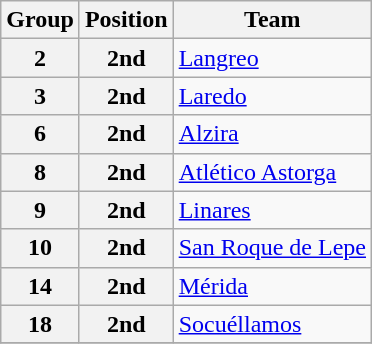<table class="wikitable">
<tr>
<th>Group</th>
<th>Position</th>
<th>Team</th>
</tr>
<tr>
<th>2</th>
<th>2nd</th>
<td><a href='#'>Langreo</a></td>
</tr>
<tr>
<th>3</th>
<th>2nd</th>
<td><a href='#'>Laredo</a></td>
</tr>
<tr>
<th>6</th>
<th>2nd</th>
<td><a href='#'>Alzira</a></td>
</tr>
<tr>
<th>8</th>
<th>2nd</th>
<td><a href='#'>Atlético Astorga</a></td>
</tr>
<tr>
<th>9</th>
<th>2nd</th>
<td><a href='#'>Linares</a></td>
</tr>
<tr>
<th>10</th>
<th>2nd</th>
<td><a href='#'>San Roque de Lepe</a></td>
</tr>
<tr>
<th>14</th>
<th>2nd</th>
<td><a href='#'>Mérida</a></td>
</tr>
<tr>
<th>18</th>
<th>2nd</th>
<td><a href='#'>Socuéllamos</a></td>
</tr>
<tr>
</tr>
</table>
